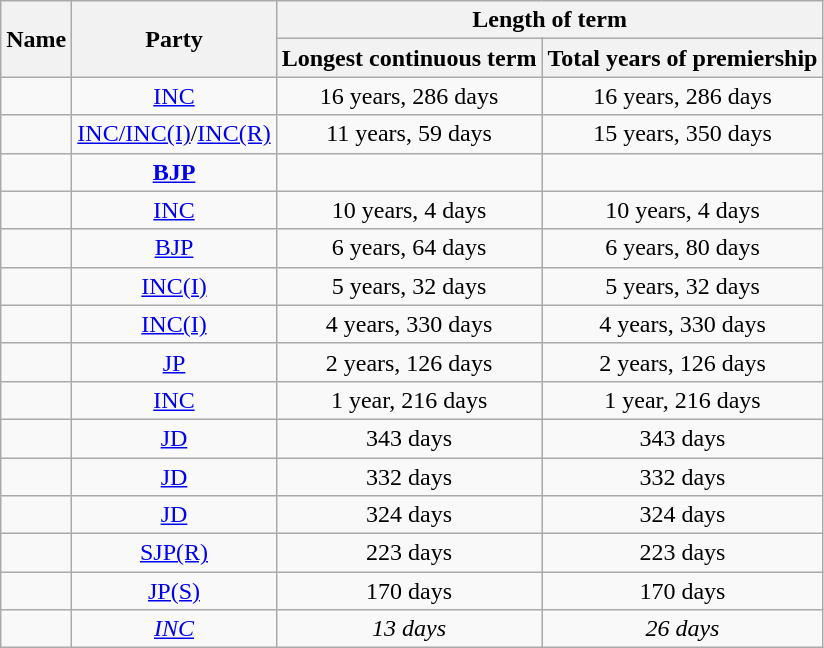<table class="wikitable sortable" style="text-align:center">
<tr>
<th rowspan = "2">Name</th>
<th rowspan = "2">Party</th>
<th colspan = "3">Length of term</th>
</tr>
<tr>
<th>Longest continuous term</th>
<th>Total years of premiership</th>
</tr>
<tr>
<td></td>
<td><a href='#'>INC</a></td>
<td>16 years, 286 days</td>
<td>16 years, 286 days</td>
</tr>
<tr>
<td></td>
<td><a href='#'>INC/INC(I)</a>/<a href='#'>INC(R)</a></td>
<td>11 years, 59 days</td>
<td>15 years, 350 days</td>
</tr>
<tr>
<td><strong></strong></td>
<td><strong><a href='#'>BJP</a></strong></td>
<td><strong></strong></td>
<td><strong></strong></td>
</tr>
<tr>
<td></td>
<td><a href='#'>INC</a></td>
<td>10 years, 4 days</td>
<td>10 years, 4 days</td>
</tr>
<tr>
<td></td>
<td><a href='#'>BJP</a></td>
<td>6 years, 64 days</td>
<td>6 years, 80 days</td>
</tr>
<tr>
<td></td>
<td><a href='#'>INC(I)</a></td>
<td>5 years, 32 days</td>
<td>5 years, 32 days</td>
</tr>
<tr>
<td></td>
<td><a href='#'>INC(I)</a></td>
<td>4 years, 330 days</td>
<td>4 years, 330 days</td>
</tr>
<tr>
<td></td>
<td><a href='#'>JP</a></td>
<td>2 years, 126 days</td>
<td>2 years, 126 days</td>
</tr>
<tr>
<td></td>
<td><a href='#'>INC</a></td>
<td>1 year, 216 days</td>
<td>1 year, 216 days</td>
</tr>
<tr>
<td></td>
<td><a href='#'>JD</a></td>
<td>343 days</td>
<td>343 days</td>
</tr>
<tr>
<td></td>
<td><a href='#'>JD</a></td>
<td>332 days</td>
<td>332 days</td>
</tr>
<tr>
<td></td>
<td><a href='#'>JD</a></td>
<td>324 days</td>
<td>324 days</td>
</tr>
<tr>
<td></td>
<td><a href='#'>SJP(R)</a></td>
<td>223 days</td>
<td>223 days</td>
</tr>
<tr>
<td></td>
<td><a href='#'>JP(S)</a></td>
<td>170 days</td>
<td>170 days</td>
</tr>
<tr>
<td><em></em></td>
<td><em><a href='#'>INC</a></em></td>
<td><em>13 days</em></td>
<td><em>26 days</em></td>
</tr>
</table>
